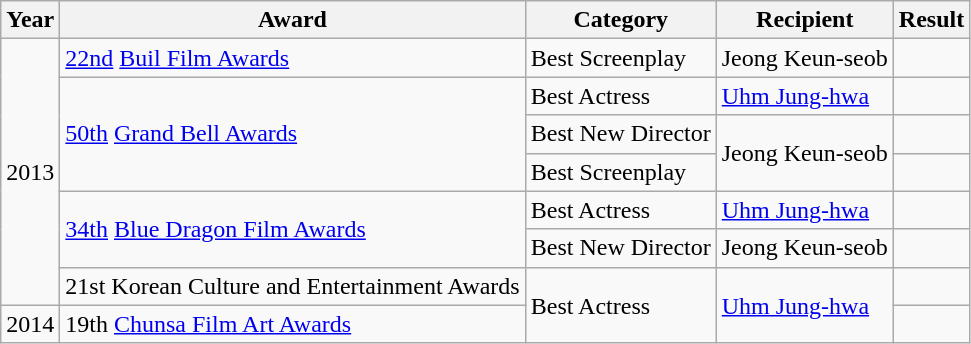<table class="wikitable">
<tr>
<th>Year</th>
<th>Award</th>
<th>Category</th>
<th>Recipient</th>
<th>Result</th>
</tr>
<tr>
<td rowspan=7>2013</td>
<td><a href='#'>22nd</a> <a href='#'>Buil Film Awards</a></td>
<td>Best Screenplay</td>
<td>Jeong Keun-seob</td>
<td></td>
</tr>
<tr>
<td rowspan=3><a href='#'>50th</a> <a href='#'>Grand Bell Awards</a></td>
<td>Best Actress</td>
<td><a href='#'>Uhm Jung-hwa</a></td>
<td></td>
</tr>
<tr>
<td>Best New Director</td>
<td rowspan=2>Jeong Keun-seob</td>
<td></td>
</tr>
<tr>
<td>Best Screenplay</td>
<td></td>
</tr>
<tr>
<td rowspan=2><a href='#'>34th</a> <a href='#'>Blue Dragon Film Awards</a></td>
<td>Best Actress</td>
<td><a href='#'>Uhm Jung-hwa</a></td>
<td></td>
</tr>
<tr>
<td>Best New Director</td>
<td>Jeong Keun-seob</td>
<td></td>
</tr>
<tr>
<td>21st Korean Culture and Entertainment Awards</td>
<td rowspan=2>Best Actress</td>
<td rowspan=2><a href='#'>Uhm Jung-hwa</a></td>
<td></td>
</tr>
<tr>
<td>2014</td>
<td>19th <a href='#'>Chunsa Film Art Awards</a></td>
<td></td>
</tr>
</table>
